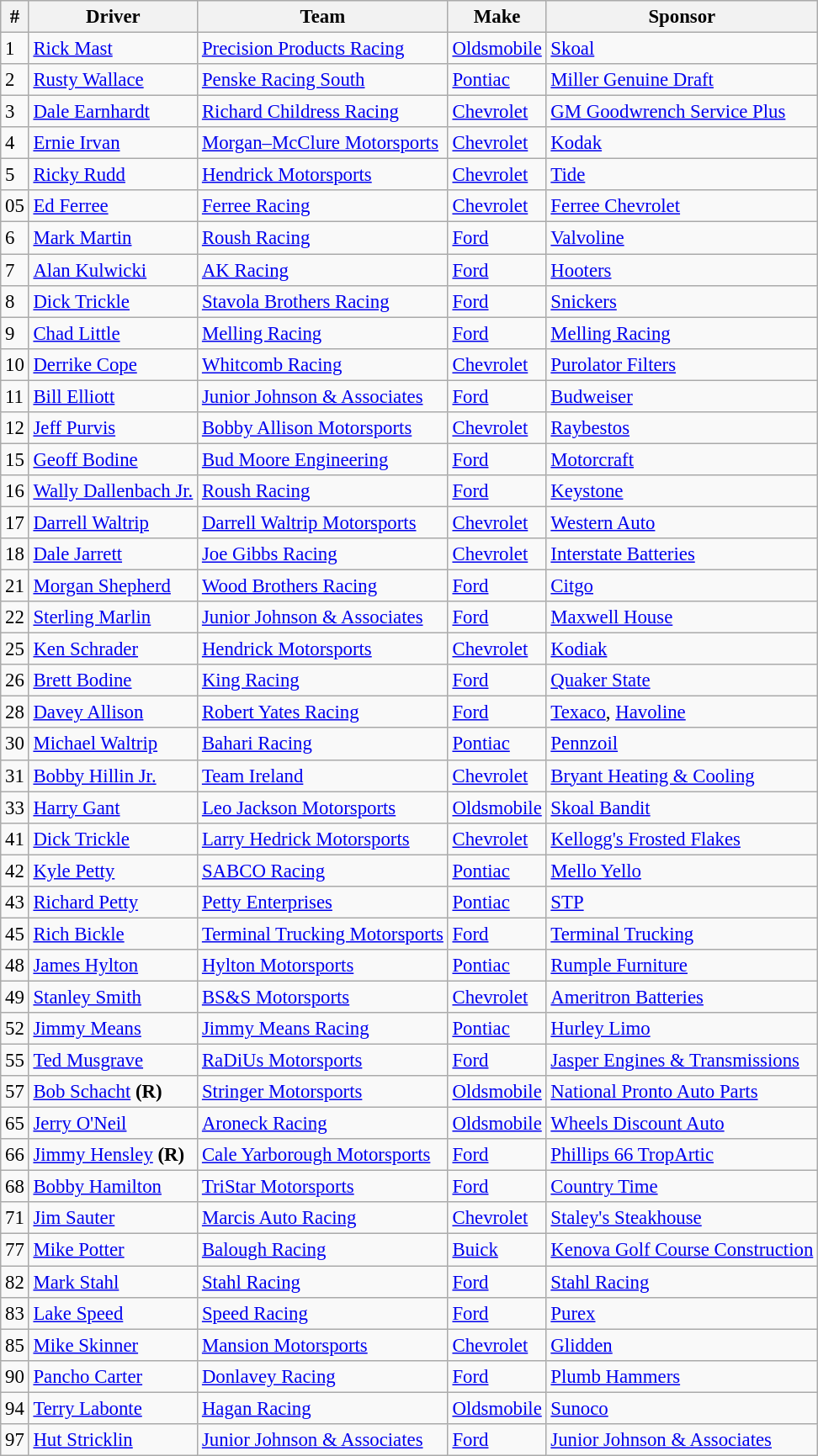<table class="wikitable" style="font-size:95%">
<tr>
<th>#</th>
<th>Driver</th>
<th>Team</th>
<th>Make</th>
<th>Sponsor</th>
</tr>
<tr>
<td>1</td>
<td><a href='#'>Rick Mast</a></td>
<td><a href='#'>Precision Products Racing</a></td>
<td><a href='#'>Oldsmobile</a></td>
<td><a href='#'>Skoal</a></td>
</tr>
<tr>
<td>2</td>
<td><a href='#'>Rusty Wallace</a></td>
<td><a href='#'>Penske Racing South</a></td>
<td><a href='#'>Pontiac</a></td>
<td><a href='#'>Miller Genuine Draft</a></td>
</tr>
<tr>
<td>3</td>
<td><a href='#'>Dale Earnhardt</a></td>
<td><a href='#'>Richard Childress Racing</a></td>
<td><a href='#'>Chevrolet</a></td>
<td><a href='#'>GM Goodwrench Service Plus</a></td>
</tr>
<tr>
<td>4</td>
<td><a href='#'>Ernie Irvan</a></td>
<td><a href='#'>Morgan–McClure Motorsports</a></td>
<td><a href='#'>Chevrolet</a></td>
<td><a href='#'>Kodak</a></td>
</tr>
<tr>
<td>5</td>
<td><a href='#'>Ricky Rudd</a></td>
<td><a href='#'>Hendrick Motorsports</a></td>
<td><a href='#'>Chevrolet</a></td>
<td><a href='#'>Tide</a></td>
</tr>
<tr>
<td>05</td>
<td><a href='#'>Ed Ferree</a></td>
<td><a href='#'>Ferree Racing</a></td>
<td><a href='#'>Chevrolet</a></td>
<td><a href='#'>Ferree Chevrolet</a></td>
</tr>
<tr>
<td>6</td>
<td><a href='#'>Mark Martin</a></td>
<td><a href='#'>Roush Racing</a></td>
<td><a href='#'>Ford</a></td>
<td><a href='#'>Valvoline</a></td>
</tr>
<tr>
<td>7</td>
<td><a href='#'>Alan Kulwicki</a></td>
<td><a href='#'>AK Racing</a></td>
<td><a href='#'>Ford</a></td>
<td><a href='#'>Hooters</a></td>
</tr>
<tr>
<td>8</td>
<td><a href='#'>Dick Trickle</a></td>
<td><a href='#'>Stavola Brothers Racing</a></td>
<td><a href='#'>Ford</a></td>
<td><a href='#'>Snickers</a></td>
</tr>
<tr>
<td>9</td>
<td><a href='#'>Chad Little</a></td>
<td><a href='#'>Melling Racing</a></td>
<td><a href='#'>Ford</a></td>
<td><a href='#'>Melling Racing</a></td>
</tr>
<tr>
<td>10</td>
<td><a href='#'>Derrike Cope</a></td>
<td><a href='#'>Whitcomb Racing</a></td>
<td><a href='#'>Chevrolet</a></td>
<td><a href='#'>Purolator Filters</a></td>
</tr>
<tr>
<td>11</td>
<td><a href='#'>Bill Elliott</a></td>
<td><a href='#'>Junior Johnson & Associates</a></td>
<td><a href='#'>Ford</a></td>
<td><a href='#'>Budweiser</a></td>
</tr>
<tr>
<td>12</td>
<td><a href='#'>Jeff Purvis</a></td>
<td><a href='#'>Bobby Allison Motorsports</a></td>
<td><a href='#'>Chevrolet</a></td>
<td><a href='#'>Raybestos</a></td>
</tr>
<tr>
<td>15</td>
<td><a href='#'>Geoff Bodine</a></td>
<td><a href='#'>Bud Moore Engineering</a></td>
<td><a href='#'>Ford</a></td>
<td><a href='#'>Motorcraft</a></td>
</tr>
<tr>
<td>16</td>
<td><a href='#'>Wally Dallenbach Jr.</a></td>
<td><a href='#'>Roush Racing</a></td>
<td><a href='#'>Ford</a></td>
<td><a href='#'>Keystone</a></td>
</tr>
<tr>
<td>17</td>
<td><a href='#'>Darrell Waltrip</a></td>
<td><a href='#'>Darrell Waltrip Motorsports</a></td>
<td><a href='#'>Chevrolet</a></td>
<td><a href='#'>Western Auto</a></td>
</tr>
<tr>
<td>18</td>
<td><a href='#'>Dale Jarrett</a></td>
<td><a href='#'>Joe Gibbs Racing</a></td>
<td><a href='#'>Chevrolet</a></td>
<td><a href='#'>Interstate Batteries</a></td>
</tr>
<tr>
<td>21</td>
<td><a href='#'>Morgan Shepherd</a></td>
<td><a href='#'>Wood Brothers Racing</a></td>
<td><a href='#'>Ford</a></td>
<td><a href='#'>Citgo</a></td>
</tr>
<tr>
<td>22</td>
<td><a href='#'>Sterling Marlin</a></td>
<td><a href='#'>Junior Johnson & Associates</a></td>
<td><a href='#'>Ford</a></td>
<td><a href='#'>Maxwell House</a></td>
</tr>
<tr>
<td>25</td>
<td><a href='#'>Ken Schrader</a></td>
<td><a href='#'>Hendrick Motorsports</a></td>
<td><a href='#'>Chevrolet</a></td>
<td><a href='#'>Kodiak</a></td>
</tr>
<tr>
<td>26</td>
<td><a href='#'>Brett Bodine</a></td>
<td><a href='#'>King Racing</a></td>
<td><a href='#'>Ford</a></td>
<td><a href='#'>Quaker State</a></td>
</tr>
<tr>
<td>28</td>
<td><a href='#'>Davey Allison</a></td>
<td><a href='#'>Robert Yates Racing</a></td>
<td><a href='#'>Ford</a></td>
<td><a href='#'>Texaco</a>, <a href='#'>Havoline</a></td>
</tr>
<tr>
<td>30</td>
<td><a href='#'>Michael Waltrip</a></td>
<td><a href='#'>Bahari Racing</a></td>
<td><a href='#'>Pontiac</a></td>
<td><a href='#'>Pennzoil</a></td>
</tr>
<tr>
<td>31</td>
<td><a href='#'>Bobby Hillin Jr.</a></td>
<td><a href='#'>Team Ireland</a></td>
<td><a href='#'>Chevrolet</a></td>
<td><a href='#'>Bryant Heating & Cooling</a></td>
</tr>
<tr>
<td>33</td>
<td><a href='#'>Harry Gant</a></td>
<td><a href='#'>Leo Jackson Motorsports</a></td>
<td><a href='#'>Oldsmobile</a></td>
<td><a href='#'>Skoal Bandit</a></td>
</tr>
<tr>
<td>41</td>
<td><a href='#'>Dick Trickle</a></td>
<td><a href='#'>Larry Hedrick Motorsports</a></td>
<td><a href='#'>Chevrolet</a></td>
<td><a href='#'>Kellogg's Frosted Flakes</a></td>
</tr>
<tr>
<td>42</td>
<td><a href='#'>Kyle Petty</a></td>
<td><a href='#'>SABCO Racing</a></td>
<td><a href='#'>Pontiac</a></td>
<td><a href='#'>Mello Yello</a></td>
</tr>
<tr>
<td>43</td>
<td><a href='#'>Richard Petty</a></td>
<td><a href='#'>Petty Enterprises</a></td>
<td><a href='#'>Pontiac</a></td>
<td><a href='#'>STP</a></td>
</tr>
<tr>
<td>45</td>
<td><a href='#'>Rich Bickle</a></td>
<td><a href='#'>Terminal Trucking Motorsports</a></td>
<td><a href='#'>Ford</a></td>
<td><a href='#'>Terminal Trucking</a></td>
</tr>
<tr>
<td>48</td>
<td><a href='#'>James Hylton</a></td>
<td><a href='#'>Hylton Motorsports</a></td>
<td><a href='#'>Pontiac</a></td>
<td><a href='#'>Rumple Furniture</a></td>
</tr>
<tr>
<td>49</td>
<td><a href='#'>Stanley Smith</a></td>
<td><a href='#'>BS&S Motorsports</a></td>
<td><a href='#'>Chevrolet</a></td>
<td><a href='#'>Ameritron Batteries</a></td>
</tr>
<tr>
<td>52</td>
<td><a href='#'>Jimmy Means</a></td>
<td><a href='#'>Jimmy Means Racing</a></td>
<td><a href='#'>Pontiac</a></td>
<td><a href='#'>Hurley Limo</a></td>
</tr>
<tr>
<td>55</td>
<td><a href='#'>Ted Musgrave</a></td>
<td><a href='#'>RaDiUs Motorsports</a></td>
<td><a href='#'>Ford</a></td>
<td><a href='#'>Jasper Engines & Transmissions</a></td>
</tr>
<tr>
<td>57</td>
<td><a href='#'>Bob Schacht</a> <strong>(R)</strong></td>
<td><a href='#'>Stringer Motorsports</a></td>
<td><a href='#'>Oldsmobile</a></td>
<td><a href='#'>National Pronto Auto Parts</a></td>
</tr>
<tr>
<td>65</td>
<td><a href='#'>Jerry O'Neil</a></td>
<td><a href='#'>Aroneck Racing</a></td>
<td><a href='#'>Oldsmobile</a></td>
<td><a href='#'>Wheels Discount Auto</a></td>
</tr>
<tr>
<td>66</td>
<td><a href='#'>Jimmy Hensley</a> <strong>(R)</strong></td>
<td><a href='#'>Cale Yarborough Motorsports</a></td>
<td><a href='#'>Ford</a></td>
<td><a href='#'>Phillips 66 TropArtic</a></td>
</tr>
<tr>
<td>68</td>
<td><a href='#'>Bobby Hamilton</a></td>
<td><a href='#'>TriStar Motorsports</a></td>
<td><a href='#'>Ford</a></td>
<td><a href='#'>Country Time</a></td>
</tr>
<tr>
<td>71</td>
<td><a href='#'>Jim Sauter</a></td>
<td><a href='#'>Marcis Auto Racing</a></td>
<td><a href='#'>Chevrolet</a></td>
<td><a href='#'>Staley's Steakhouse</a></td>
</tr>
<tr>
<td>77</td>
<td><a href='#'>Mike Potter</a></td>
<td><a href='#'>Balough Racing</a></td>
<td><a href='#'>Buick</a></td>
<td><a href='#'>Kenova Golf Course Construction</a></td>
</tr>
<tr>
<td>82</td>
<td><a href='#'>Mark Stahl</a></td>
<td><a href='#'>Stahl Racing</a></td>
<td><a href='#'>Ford</a></td>
<td><a href='#'>Stahl Racing</a></td>
</tr>
<tr>
<td>83</td>
<td><a href='#'>Lake Speed</a></td>
<td><a href='#'>Speed Racing</a></td>
<td><a href='#'>Ford</a></td>
<td><a href='#'>Purex</a></td>
</tr>
<tr>
<td>85</td>
<td><a href='#'>Mike Skinner</a></td>
<td><a href='#'>Mansion Motorsports</a></td>
<td><a href='#'>Chevrolet</a></td>
<td><a href='#'>Glidden</a></td>
</tr>
<tr>
<td>90</td>
<td><a href='#'>Pancho Carter</a></td>
<td><a href='#'>Donlavey Racing</a></td>
<td><a href='#'>Ford</a></td>
<td><a href='#'>Plumb Hammers</a></td>
</tr>
<tr>
<td>94</td>
<td><a href='#'>Terry Labonte</a></td>
<td><a href='#'>Hagan Racing</a></td>
<td><a href='#'>Oldsmobile</a></td>
<td><a href='#'>Sunoco</a></td>
</tr>
<tr>
<td>97</td>
<td><a href='#'>Hut Stricklin</a></td>
<td><a href='#'>Junior Johnson & Associates</a></td>
<td><a href='#'>Ford</a></td>
<td><a href='#'>Junior Johnson & Associates</a></td>
</tr>
</table>
